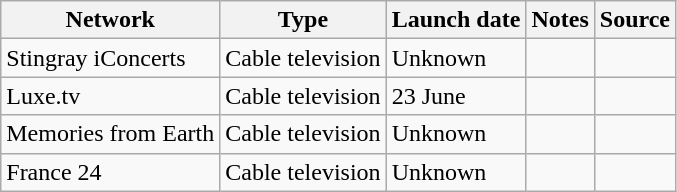<table class="wikitable sortable">
<tr>
<th>Network</th>
<th>Type</th>
<th>Launch date</th>
<th>Notes</th>
<th>Source</th>
</tr>
<tr>
<td>Stingray iConcerts</td>
<td>Cable television</td>
<td>Unknown</td>
<td></td>
<td></td>
</tr>
<tr>
<td>Luxe.tv</td>
<td>Cable television</td>
<td>23 June</td>
<td></td>
<td></td>
</tr>
<tr>
<td>Memories from Earth</td>
<td>Cable television</td>
<td>Unknown</td>
<td></td>
<td></td>
</tr>
<tr>
<td>France 24</td>
<td>Cable television</td>
<td>Unknown</td>
<td></td>
<td></td>
</tr>
</table>
